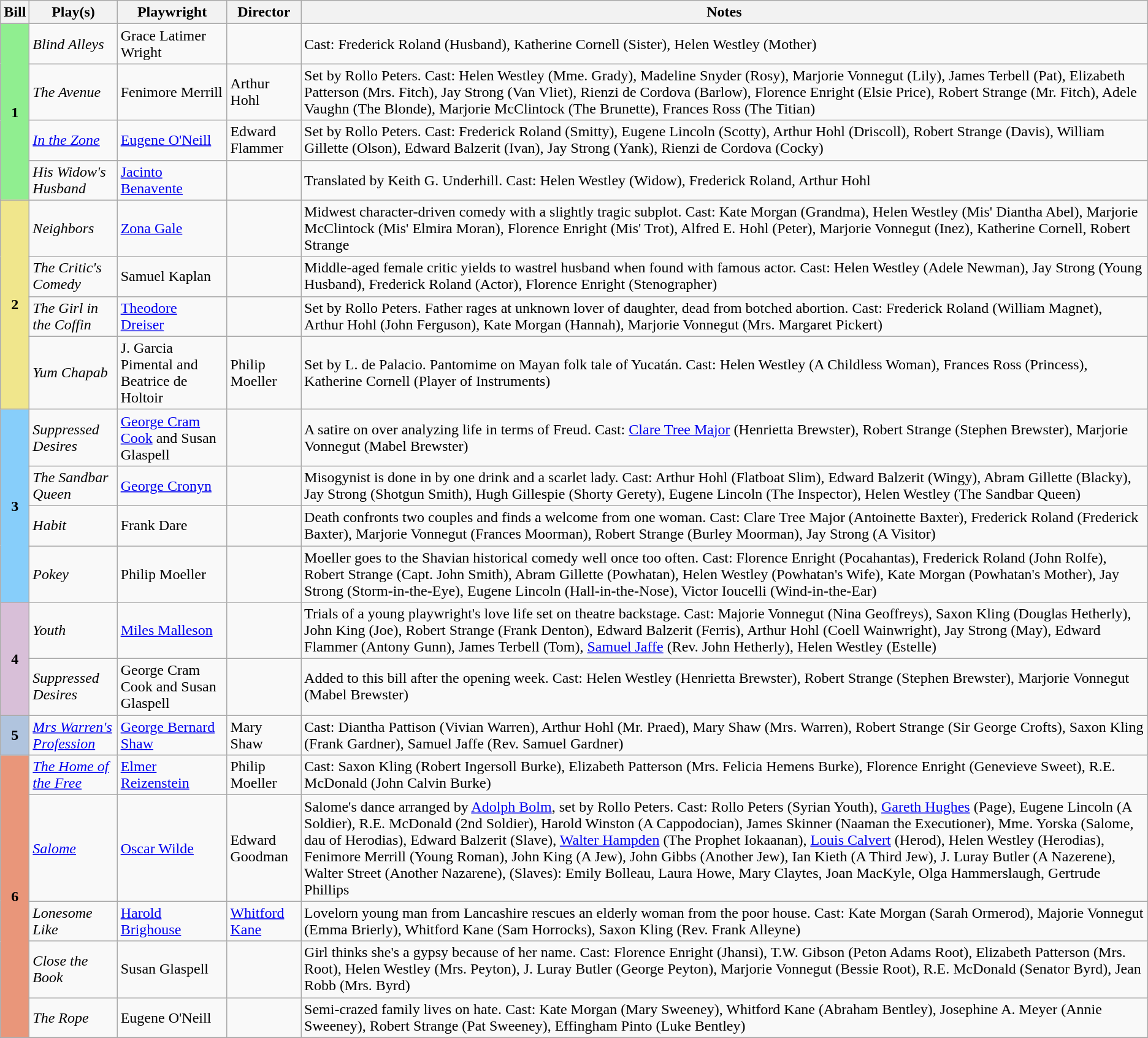<table class="wikitable sortable plainrowheaders">
<tr ID="s4">
<th scope="col">Bill</th>
<th scope="col">Play(s)</th>
<th scope="col">Playwright</th>
<th scope="col">Director</th>
<th scope="col">Notes</th>
</tr>
<tr ID="s4b1">
<td rowspan=4 style="text-align: center; background: lightgreen;"><strong>1</strong></td>
<td><em>Blind Alleys</em></td>
<td>Grace Latimer Wright</td>
<td></td>
<td>Cast: Frederick Roland (Husband), Katherine Cornell (Sister), Helen Westley (Mother)</td>
</tr>
<tr>
<td><em>The Avenue</em></td>
<td>Fenimore Merrill</td>
<td>Arthur Hohl</td>
<td>Set by Rollo Peters.  Cast: Helen Westley (Mme. Grady), Madeline Snyder (Rosy), Marjorie Vonnegut (Lily), James Terbell (Pat), Elizabeth Patterson (Mrs. Fitch), Jay Strong (Van Vliet), Rienzi de Cordova (Barlow), Florence Enright (Elsie Price), Robert Strange (Mr. Fitch), Adele Vaughn (The Blonde), Marjorie McClintock (The Brunette), Frances Ross (The Titian)</td>
</tr>
<tr>
<td><em><a href='#'>In the Zone</a></em></td>
<td><a href='#'>Eugene O'Neill</a></td>
<td>Edward Flammer</td>
<td>Set by Rollo Peters.  Cast: Frederick Roland (Smitty), Eugene Lincoln (Scotty), Arthur Hohl (Driscoll), Robert Strange (Davis), William Gillette (Olson), Edward Balzerit (Ivan), Jay Strong (Yank), Rienzi de Cordova (Cocky)</td>
</tr>
<tr>
<td><em>His Widow's Husband</em></td>
<td><a href='#'>Jacinto Benavente</a></td>
<td></td>
<td>Translated by Keith G. Underhill.  Cast: Helen Westley (Widow), Frederick Roland, Arthur Hohl</td>
</tr>
<tr ID="s4b2">
<td rowspan=4 style="text-align: center; background: khaki;"><strong>2</strong></td>
<td><em>Neighbors</em></td>
<td><a href='#'>Zona Gale</a></td>
<td></td>
<td>Midwest character-driven comedy with a slightly tragic subplot. Cast: Kate Morgan (Grandma), Helen Westley (Mis' Diantha Abel), Marjorie McClintock (Mis' Elmira Moran), Florence Enright (Mis' Trot), Alfred E. Hohl (Peter), Marjorie Vonnegut (Inez), Katherine Cornell, Robert Strange</td>
</tr>
<tr>
<td><em>The Critic's Comedy</em></td>
<td>Samuel Kaplan</td>
<td></td>
<td>Middle-aged female critic yields to wastrel husband when found with famous actor. Cast: Helen Westley (Adele Newman), Jay Strong (Young Husband), Frederick Roland (Actor), Florence Enright (Stenographer)</td>
</tr>
<tr>
<td><em>The Girl in the Coffin</em></td>
<td><a href='#'>Theodore Dreiser</a></td>
<td></td>
<td>Set by Rollo Peters. Father rages at unknown lover of daughter, dead from botched abortion. Cast: Frederick Roland (William Magnet), Arthur Hohl (John Ferguson), Kate Morgan (Hannah), Marjorie Vonnegut (Mrs. Margaret Pickert)</td>
</tr>
<tr>
<td><em>Yum Chapab</em></td>
<td>J. Garcia Pimental and Beatrice de Holtoir</td>
<td>Philip Moeller</td>
<td>Set by L. de Palacio. Pantomime on Mayan folk tale of Yucatán. Cast: Helen Westley (A Childless Woman), Frances Ross (Princess), Katherine Cornell (Player of Instruments)</td>
</tr>
<tr ID="s4b3">
<td rowspan=4 style="text-align: center; background: lightskyblue;"><strong>3</strong></td>
<td><em>Suppressed Desires</em></td>
<td><a href='#'>George Cram Cook</a> and Susan Glaspell</td>
<td></td>
<td>A satire on over analyzing life in terms of Freud. Cast: <a href='#'>Clare Tree Major</a> (Henrietta Brewster), Robert Strange (Stephen Brewster), Marjorie Vonnegut (Mabel Brewster)</td>
</tr>
<tr>
<td><em>The Sandbar Queen</em></td>
<td><a href='#'>George Cronyn</a></td>
<td></td>
<td>Misogynist is done in by one drink and a scarlet lady. Cast: Arthur Hohl (Flatboat Slim), Edward Balzerit (Wingy), Abram Gillette (Blacky), Jay Strong (Shotgun Smith), Hugh Gillespie (Shorty Gerety), Eugene Lincoln (The Inspector), Helen Westley (The Sandbar Queen)</td>
</tr>
<tr>
<td><em>Habit</em></td>
<td>Frank Dare</td>
<td></td>
<td>Death confronts two couples and finds a welcome from one woman. Cast: Clare Tree Major (Antoinette Baxter), Frederick Roland (Frederick Baxter), Marjorie Vonnegut (Frances Moorman), Robert Strange (Burley Moorman), Jay Strong (A Visitor)</td>
</tr>
<tr>
<td><em>Pokey</em></td>
<td>Philip Moeller</td>
<td></td>
<td>Moeller goes to the Shavian historical comedy well once too often. Cast: Florence Enright (Pocahantas), Frederick Roland (John Rolfe), Robert Strange (Capt. John Smith), Abram Gillette (Powhatan), Helen Westley (Powhatan's Wife), Kate Morgan (Powhatan's Mother), Jay Strong (Storm-in-the-Eye), Eugene Lincoln (Hall-in-the-Nose), Victor Ioucelli (Wind-in-the-Ear)</td>
</tr>
<tr ID="s4b4">
<td rowspan=2 style="text-align: center; background: thistle;"><strong>4</strong></td>
<td><em>Youth</em></td>
<td><a href='#'>Miles Malleson</a></td>
<td></td>
<td>Trials of a young playwright's love life set on theatre backstage. Cast: Majorie Vonnegut (Nina Geoffreys), Saxon Kling (Douglas Hetherly), John King (Joe), Robert Strange (Frank Denton), Edward Balzerit (Ferris), Arthur Hohl (Coell Wainwright), Jay Strong (May), Edward Flammer (Antony Gunn), James Terbell (Tom), <a href='#'>Samuel Jaffe</a> (Rev. John Hetherly), Helen Westley (Estelle)</td>
</tr>
<tr>
<td><em>Suppressed Desires</em></td>
<td>George Cram Cook and Susan Glaspell</td>
<td></td>
<td>Added to this bill after the opening week. Cast: Helen Westley (Henrietta Brewster), Robert Strange (Stephen Brewster), Marjorie Vonnegut (Mabel Brewster)</td>
</tr>
<tr ID="s4b5">
<td style="text-align: center; background: lightsteelblue;"><strong>5</strong></td>
<td><em><a href='#'>Mrs Warren's Profession</a></em></td>
<td><a href='#'>George Bernard Shaw</a></td>
<td>Mary Shaw</td>
<td>Cast: Diantha Pattison (Vivian Warren), Arthur Hohl (Mr. Praed), Mary Shaw (Mrs. Warren), Robert Strange (Sir George Crofts), Saxon Kling (Frank Gardner), Samuel Jaffe (Rev. Samuel Gardner)</td>
</tr>
<tr ID="s4b6">
<td rowspan=5 style="text-align: center; background: darksalmon;"><strong>6</strong></td>
<td><em><a href='#'>The Home of the Free</a></em></td>
<td><a href='#'>Elmer Reizenstein</a></td>
<td>Philip Moeller</td>
<td>Cast: Saxon Kling (Robert Ingersoll Burke), Elizabeth Patterson (Mrs. Felicia Hemens Burke), Florence Enright (Genevieve Sweet), R.E. McDonald (John Calvin Burke)</td>
</tr>
<tr>
<td><em><a href='#'>Salome</a></em></td>
<td><a href='#'>Oscar Wilde</a></td>
<td>Edward Goodman</td>
<td>Salome's dance arranged by <a href='#'>Adolph Bolm</a>, set by Rollo Peters. Cast: Rollo Peters (Syrian Youth), <a href='#'>Gareth Hughes</a> (Page), Eugene Lincoln (A Soldier), R.E. McDonald (2nd Soldier), Harold Winston (A Cappodocian), James Skinner (Naaman the Executioner), Mme. Yorska (Salome, dau of Herodias), Edward Balzerit (Slave), <a href='#'>Walter Hampden</a> (The Prophet Iokaanan), <a href='#'>Louis Calvert</a> (Herod), Helen Westley (Herodias), Fenimore Merrill (Young Roman), John King (A Jew), John Gibbs (Another Jew), Ian Kieth (A Third Jew), J. Luray Butler (A Nazerene), Walter Street (Another Nazarene), (Slaves): Emily Bolleau, Laura Howe, Mary Claytes, Joan MacKyle, Olga Hammerslaugh, Gertrude Phillips</td>
</tr>
<tr>
<td><em>Lonesome Like</em></td>
<td><a href='#'>Harold Brighouse</a></td>
<td><a href='#'>Whitford Kane</a></td>
<td>Lovelorn young man from Lancashire rescues an elderly woman from the poor house. Cast: Kate Morgan (Sarah Ormerod), Majorie Vonnegut (Emma Brierly), Whitford Kane (Sam Horrocks), Saxon Kling (Rev. Frank Alleyne)</td>
</tr>
<tr>
<td><em>Close the Book</em></td>
<td>Susan Glaspell</td>
<td></td>
<td>Girl thinks she's a gypsy because of her name. Cast: Florence Enright (Jhansi), T.W. Gibson (Peton Adams Root), Elizabeth Patterson (Mrs. Root), Helen Westley (Mrs. Peyton), J. Luray Butler (George Peyton), Marjorie Vonnegut (Bessie Root), R.E. McDonald (Senator Byrd), Jean Robb (Mrs. Byrd)</td>
</tr>
<tr>
<td><em>The Rope</em></td>
<td>Eugene O'Neill</td>
<td></td>
<td>Semi-crazed family lives on hate. Cast: Kate Morgan (Mary Sweeney), Whitford Kane (Abraham Bentley), Josephine A. Meyer (Annie Sweeney), Robert Strange (Pat Sweeney), Effingham Pinto (Luke Bentley)</td>
</tr>
<tr>
</tr>
</table>
